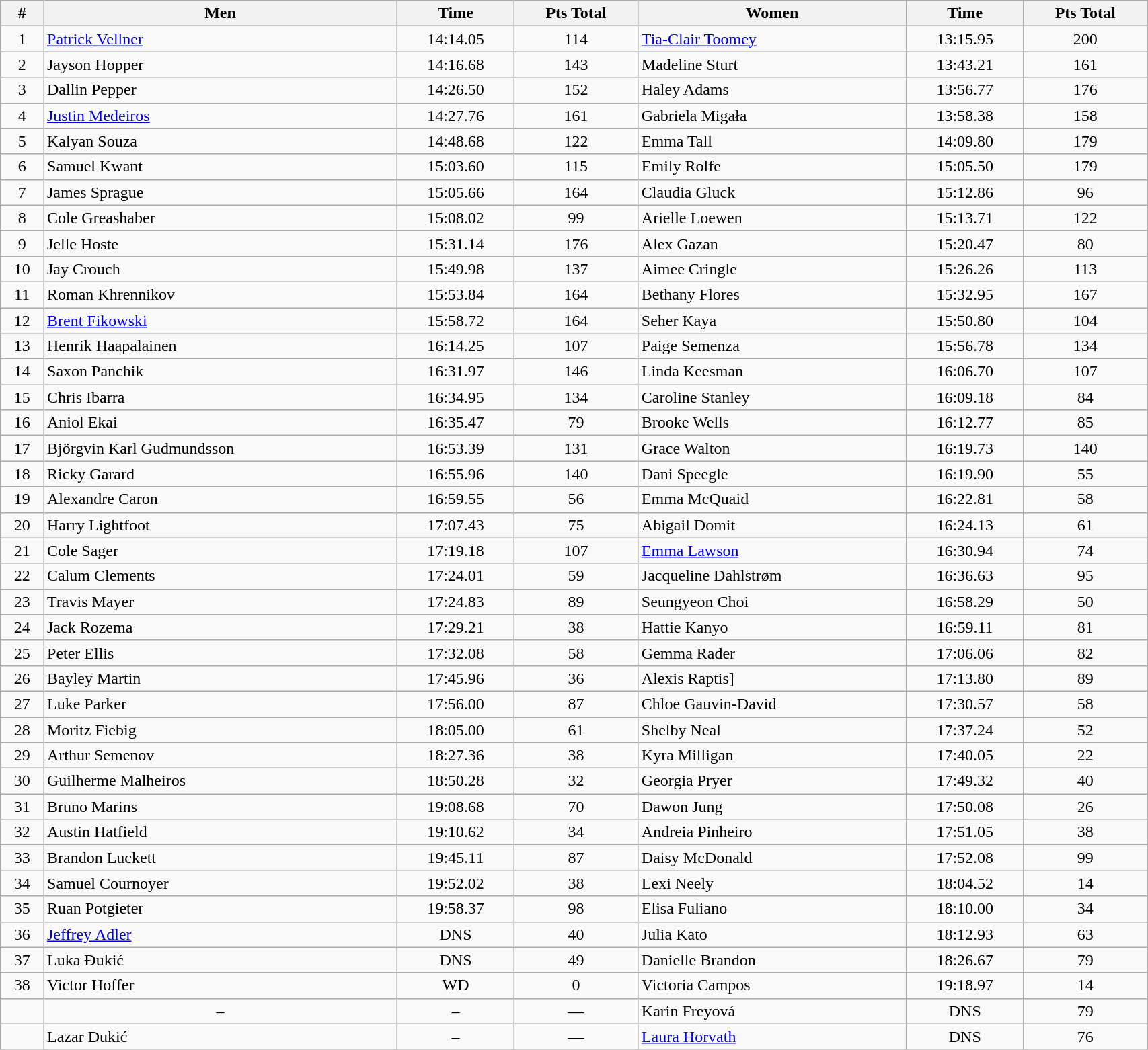<table class="wikitable sortable" style="display: inline-table;width: 90%; text-align:center">
<tr>
<th>#</th>
<th>Men</th>
<th>Time</th>
<th>Pts Total</th>
<th>Women</th>
<th>Time</th>
<th>Pts Total</th>
</tr>
<tr>
<td>1</td>
<td align=left> <a href='#'>Patrick Vellner</a></td>
<td>14:14.05</td>
<td>114</td>
<td align=left> <a href='#'>Tia-Clair Toomey</a></td>
<td>13:15.95</td>
<td>200</td>
</tr>
<tr>
<td>2</td>
<td align=left> Jayson Hopper</td>
<td>14:16.68</td>
<td>143</td>
<td align=left> Madeline Sturt</td>
<td>13:43.21</td>
<td>161</td>
</tr>
<tr>
<td>3</td>
<td align=left> Dallin Pepper</td>
<td>14:26.50</td>
<td>152</td>
<td align=left> Haley Adams</td>
<td>13:56.77</td>
<td>176</td>
</tr>
<tr>
<td>4</td>
<td align=left> <a href='#'>Justin Medeiros</a></td>
<td>14:27.76</td>
<td>161</td>
<td align=left> Gabriela Migała</td>
<td>13:58.38</td>
<td>158</td>
</tr>
<tr>
<td>5</td>
<td align=left> Kalyan Souza</td>
<td>14:48.68</td>
<td>122</td>
<td align=left> Emma Tall</td>
<td>14:09.80</td>
<td>179</td>
</tr>
<tr>
<td>6</td>
<td align=left> Samuel Kwant</td>
<td>15:03.60</td>
<td>115</td>
<td align=left> Emily Rolfe</td>
<td>15:05.50</td>
<td>179</td>
</tr>
<tr>
<td>7</td>
<td align=left> James Sprague</td>
<td>15:05.66</td>
<td>164</td>
<td align=left> Claudia Gluck</td>
<td>15:12.86</td>
<td>96</td>
</tr>
<tr>
<td>8</td>
<td align=left> Cole Greashaber</td>
<td>15:08.02</td>
<td>99</td>
<td align=left> Arielle Loewen</td>
<td>15:13.71</td>
<td>122</td>
</tr>
<tr>
<td>9</td>
<td align=left> Jelle Hoste</td>
<td>15:31.14</td>
<td>176</td>
<td align=left> Alex Gazan</td>
<td>15:20.47</td>
<td>80</td>
</tr>
<tr>
<td>10</td>
<td align=left> Jay Crouch</td>
<td>15:49.98</td>
<td>137</td>
<td align=left> Aimee Cringle</td>
<td>15:26.26</td>
<td>113</td>
</tr>
<tr>
<td>11</td>
<td align=left> Roman Khrennikov</td>
<td>15:53.84</td>
<td>164</td>
<td align=left> Bethany Flores</td>
<td>15:32.95</td>
<td>167</td>
</tr>
<tr>
<td>12</td>
<td align=left> <a href='#'>Brent Fikowski</a></td>
<td>15:58.72</td>
<td>164</td>
<td align=left> Seher Kaya</td>
<td>15:50.80</td>
<td>104</td>
</tr>
<tr>
<td>13</td>
<td align=left> Henrik Haapalainen</td>
<td>16:14.25</td>
<td>107</td>
<td align=left> Paige Semenza</td>
<td>15:56.78</td>
<td>134</td>
</tr>
<tr>
<td>14</td>
<td align=left> Saxon Panchik</td>
<td>16:31.97</td>
<td>146</td>
<td align=left> Linda Keesman</td>
<td>16:06.70</td>
<td>107</td>
</tr>
<tr>
<td>15</td>
<td align=left> Chris Ibarra</td>
<td>16:34.95</td>
<td>134</td>
<td align=left> Caroline Stanley</td>
<td>16:09.18</td>
<td>84</td>
</tr>
<tr>
<td>16</td>
<td align=left> Aniol Ekai</td>
<td>16:35.47</td>
<td>79</td>
<td align=left> Brooke Wells</td>
<td>16:12.77</td>
<td>85</td>
</tr>
<tr>
<td>17</td>
<td align=left> Björgvin Karl Gudmundsson</td>
<td>16:53.39</td>
<td>131</td>
<td align=left> Grace Walton</td>
<td>16:19.73</td>
<td>140</td>
</tr>
<tr>
<td>18</td>
<td align=left> Ricky Garard</td>
<td>16:55.96</td>
<td>140</td>
<td align=left> Dani Speegle</td>
<td>16:19.90</td>
<td>55</td>
</tr>
<tr>
<td>19</td>
<td align=left> Alexandre Caron</td>
<td>16:59.55</td>
<td>56</td>
<td align=left> Emma McQuaid</td>
<td>16:22.81</td>
<td>58</td>
</tr>
<tr>
<td>20</td>
<td align=left> Harry Lightfoot</td>
<td>17:07.43</td>
<td>75</td>
<td align=left> Abigail Domit</td>
<td>16:24.13</td>
<td>61</td>
</tr>
<tr>
<td>21</td>
<td align=left> Cole Sager</td>
<td>17:19.18</td>
<td>107</td>
<td align=left> <a href='#'>Emma Lawson</a></td>
<td>16:30.94</td>
<td>74</td>
</tr>
<tr>
<td>22</td>
<td align=left> Calum Clements</td>
<td>17:24.01</td>
<td>59</td>
<td align=left> Jacqueline Dahlstrøm</td>
<td>16:36.63</td>
<td>95</td>
</tr>
<tr>
<td>23</td>
<td align=left> Travis Mayer</td>
<td>17:24.83</td>
<td>89</td>
<td align=left> Seungyeon Choi</td>
<td>16:58.29</td>
<td>50</td>
</tr>
<tr>
<td>24</td>
<td align=left> Jack Rozema</td>
<td>17:29.21</td>
<td>38</td>
<td align=left> Hattie Kanyo</td>
<td>16:59.11</td>
<td>81</td>
</tr>
<tr>
<td>25</td>
<td align=left> Peter Ellis</td>
<td>17:32.08</td>
<td>58</td>
<td align=left> Gemma Rader</td>
<td>17:06.06</td>
<td>82</td>
</tr>
<tr>
<td>26</td>
<td align=left> Bayley Martin</td>
<td>17:45.96</td>
<td>36</td>
<td align=left> Alexis Raptis]</td>
<td>17:13.80</td>
<td>89</td>
</tr>
<tr>
<td>27</td>
<td align=left> Luke Parker</td>
<td>17:56.00</td>
<td>87</td>
<td align=left> Chloe Gauvin-David</td>
<td>17:30.57</td>
<td>58</td>
</tr>
<tr>
<td>28</td>
<td align=left> Moritz Fiebig</td>
<td>18:05.00</td>
<td>61</td>
<td align=left> Shelby Neal</td>
<td>17:37.24</td>
<td>52</td>
</tr>
<tr>
<td>29</td>
<td align=left> Arthur Semenov</td>
<td>18:27.36</td>
<td>38</td>
<td align=left> Kyra Milligan</td>
<td>17:40.05</td>
<td>22</td>
</tr>
<tr>
<td>30</td>
<td align=left> Guilherme Malheiros</td>
<td>18:50.28</td>
<td>32</td>
<td align=left> Georgia Pryer</td>
<td>17:49.32</td>
<td>40</td>
</tr>
<tr>
<td>31</td>
<td align=left> Bruno Marins</td>
<td>19:08.68</td>
<td>70</td>
<td align=left> Dawon Jung</td>
<td>17:50.08</td>
<td>26</td>
</tr>
<tr>
<td>32</td>
<td align=left> Austin Hatfield</td>
<td>19:10.62</td>
<td>34</td>
<td align=left> Andreia Pinheiro</td>
<td>17:51.05</td>
<td>38</td>
</tr>
<tr>
<td>33</td>
<td align=left> Brandon Luckett</td>
<td>19:45.11</td>
<td>87</td>
<td align=left> Daisy McDonald</td>
<td>17:52.08</td>
<td>99</td>
</tr>
<tr>
<td>34</td>
<td align=left> Samuel Cournoyer</td>
<td>19:52.02</td>
<td>38</td>
<td align=left> Lexi Neely</td>
<td>18:04.52</td>
<td>14</td>
</tr>
<tr>
<td>35</td>
<td align=left> Ruan Potgieter</td>
<td>19:58.37</td>
<td>98</td>
<td align=left> Elisa Fuliano</td>
<td>18:10.00</td>
<td>34</td>
</tr>
<tr>
<td>36</td>
<td align=left> <a href='#'>Jeffrey Adler</a></td>
<td>DNS</td>
<td>40</td>
<td align=left> Julia Kato</td>
<td>18:12.93</td>
<td>63</td>
</tr>
<tr>
<td>37</td>
<td align=left> Luka Đukić</td>
<td>DNS</td>
<td>49</td>
<td align=left> Danielle Brandon</td>
<td>18:26.67</td>
<td>79</td>
</tr>
<tr>
<td>38</td>
<td align=left> Victor Hoffer</td>
<td>WD</td>
<td>0</td>
<td align=left> Victoria Campos</td>
<td>19:18.97</td>
<td>14</td>
</tr>
<tr>
<td></td>
<td>–</td>
<td>–</td>
<td>—</td>
<td align=left> Karin Freyová</td>
<td>DNS</td>
<td>79</td>
</tr>
<tr>
<td></td>
<td align=left> Lazar Đukić</td>
<td>–</td>
<td>—</td>
<td align=left> <a href='#'>Laura Horvath</a></td>
<td>DNS</td>
<td>76</td>
</tr>
</table>
